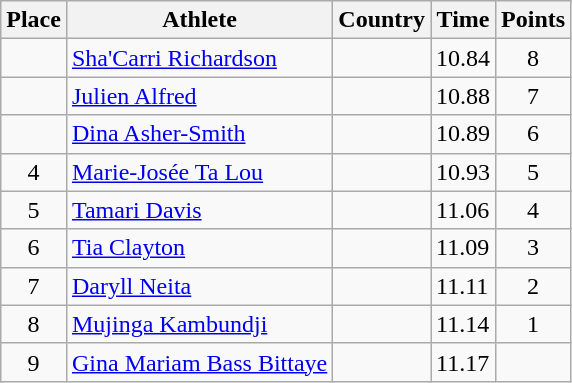<table class="wikitable mw-datatable sortable">
<tr>
<th>Place</th>
<th>Athlete</th>
<th>Country</th>
<th>Time</th>
<th>Points</th>
</tr>
<tr>
<td align=center></td>
<td><a href='#'>Sha'Carri Richardson</a></td>
<td></td>
<td>10.84</td>
<td align=center>8</td>
</tr>
<tr>
<td align=center></td>
<td><a href='#'>Julien Alfred</a></td>
<td></td>
<td>10.88</td>
<td align=center>7</td>
</tr>
<tr>
<td align=center></td>
<td><a href='#'>Dina Asher-Smith</a></td>
<td></td>
<td>10.89</td>
<td align=center>6</td>
</tr>
<tr>
<td align=center>4</td>
<td><a href='#'>Marie-Josée Ta Lou</a></td>
<td></td>
<td>10.93</td>
<td align=center>5</td>
</tr>
<tr>
<td align=center>5</td>
<td><a href='#'>Tamari Davis</a></td>
<td></td>
<td>11.06</td>
<td align=center>4</td>
</tr>
<tr>
<td align=center>6</td>
<td><a href='#'>Tia Clayton</a></td>
<td></td>
<td>11.09</td>
<td align=center>3</td>
</tr>
<tr>
<td align=center>7</td>
<td><a href='#'>Daryll Neita</a></td>
<td></td>
<td>11.11</td>
<td align=center>2</td>
</tr>
<tr>
<td align=center>8</td>
<td><a href='#'>Mujinga Kambundji</a></td>
<td></td>
<td>11.14</td>
<td align=center>1</td>
</tr>
<tr>
<td align=center>9</td>
<td><a href='#'>Gina Mariam Bass Bittaye</a></td>
<td></td>
<td>11.17</td>
<td></td>
</tr>
</table>
